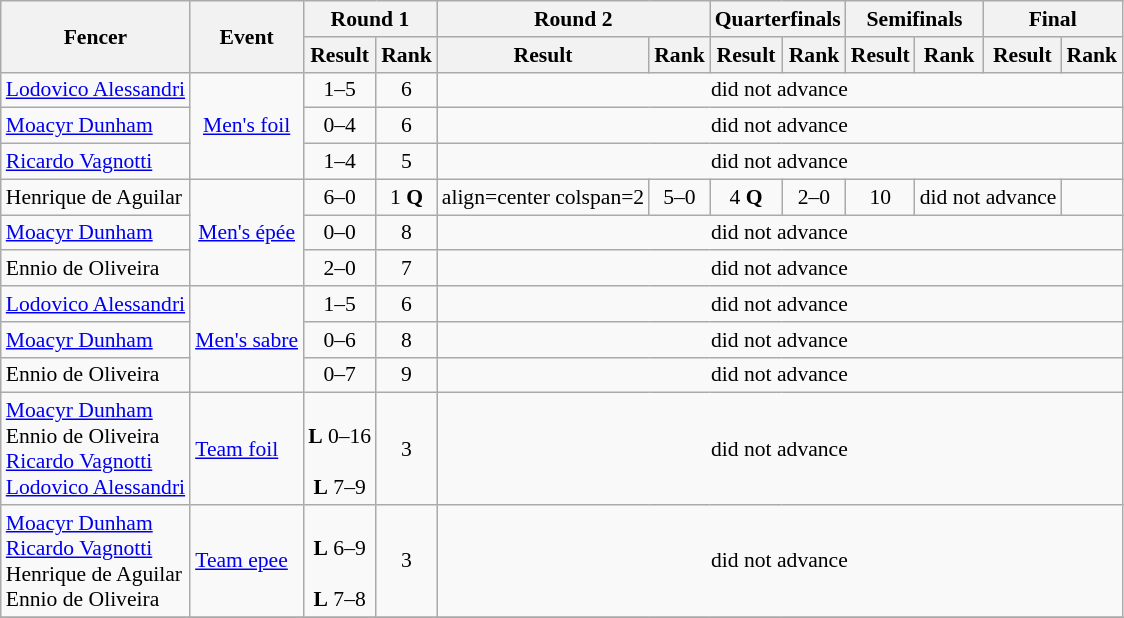<table class=wikitable style="font-size:90%">
<tr>
<th rowspan=2>Fencer</th>
<th rowspan=2>Event</th>
<th colspan=2>Round 1</th>
<th colspan=2>Round 2</th>
<th colspan=2>Quarterfinals</th>
<th colspan=2>Semifinals</th>
<th colspan=2>Final</th>
</tr>
<tr>
<th>Result</th>
<th>Rank</th>
<th>Result</th>
<th>Rank</th>
<th>Result</th>
<th>Rank</th>
<th>Result</th>
<th>Rank</th>
<th>Result</th>
<th>Rank</th>
</tr>
<tr>
<td><a href='#'>Lodovico Alessandri</a></td>
<td align=center rowspan=3><a href='#'>Men's foil</a></td>
<td align=center>1–5</td>
<td align=center>6</td>
<td align=center colspan=8>did not advance</td>
</tr>
<tr>
<td><a href='#'>Moacyr Dunham</a></td>
<td align=center>0–4</td>
<td align=center>6</td>
<td align=center colspan=8>did not advance</td>
</tr>
<tr>
<td><a href='#'>Ricardo Vagnotti</a></td>
<td align=center>1–4</td>
<td align=center>5</td>
<td align=center colspan=8>did not advance</td>
</tr>
<tr>
<td>Henrique de Aguilar</td>
<td align=center rowspan=3><a href='#'>Men's épée</a></td>
<td align=center>6–0</td>
<td align=center>1 <strong>Q</strong></td>
<td>align=center colspan=2 </td>
<td align=center>5–0</td>
<td align=center>4 <strong>Q</strong></td>
<td align=center>2–0</td>
<td align=center>10</td>
<td align=center colspan=2>did not advance</td>
</tr>
<tr>
<td><a href='#'>Moacyr Dunham</a></td>
<td align=center>0–0</td>
<td align=center>8</td>
<td align=center colspan=8>did not advance</td>
</tr>
<tr>
<td>Ennio de Oliveira</td>
<td align=center>2–0</td>
<td align=center>7</td>
<td align=center colspan=8>did not advance</td>
</tr>
<tr>
<td><a href='#'>Lodovico Alessandri</a></td>
<td align=center rowspan=3><a href='#'>Men's sabre</a></td>
<td align=center>1–5</td>
<td align=center>6</td>
<td align=center colspan=8>did not advance</td>
</tr>
<tr>
<td><a href='#'>Moacyr Dunham</a></td>
<td align=center>0–6</td>
<td align=center>8</td>
<td align=center colspan=8>did not advance</td>
</tr>
<tr>
<td>Ennio de Oliveira</td>
<td align=center>0–7</td>
<td align=center>9</td>
<td align=center colspan=8>did not advance</td>
</tr>
<tr>
<td><a href='#'>Moacyr Dunham</a><br>  Ennio de Oliveira <br>  <a href='#'>Ricardo Vagnotti</a><br> <a href='#'>Lodovico Alessandri</a></td>
<td><a href='#'>Team foil</a></td>
<td align=center><br> <strong>L</strong> 0–16<br><br> <strong>L</strong> 7–9</td>
<td align=center>3</td>
<td align=center colspan=8>did not advance</td>
</tr>
<tr>
<td><a href='#'>Moacyr Dunham</a><br>  <a href='#'>Ricardo Vagnotti</a><br> Henrique de Aguilar<br> Ennio de Oliveira</td>
<td><a href='#'>Team epee</a></td>
<td align=center><br> <strong>L</strong> 6–9<br><br> <strong>L</strong> 7–8</td>
<td align=center>3</td>
<td align=center colspan=8>did not advance</td>
</tr>
<tr>
</tr>
</table>
